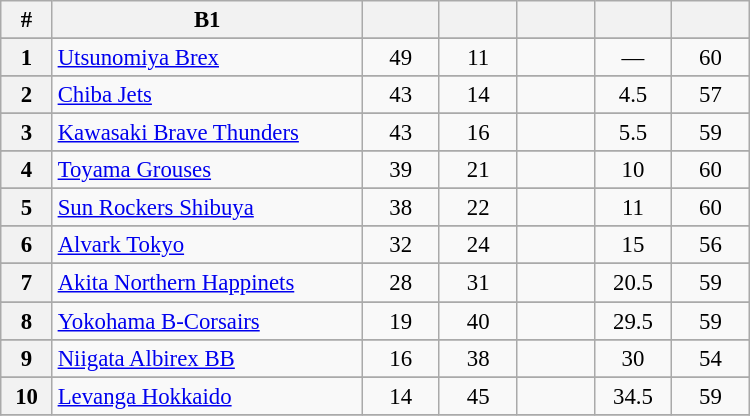<table class="wikitable" width="500" style="font-size:95%; text-align:center">
<tr>
<th width="5%">#</th>
<th width="30%">B1</th>
<th width="7.5%"></th>
<th width="7.5%"></th>
<th width="7.5%"></th>
<th width="7.5%"></th>
<th width="7.5%"></th>
</tr>
<tr>
</tr>
<tr>
<th>1</th>
<td style="text-align:left;"><a href='#'>Utsunomiya Brex</a></td>
<td>49</td>
<td>11</td>
<td></td>
<td>—</td>
<td>60</td>
</tr>
<tr>
</tr>
<tr>
<th>2</th>
<td style="text-align:left;"><a href='#'>Chiba Jets</a></td>
<td>43</td>
<td>14</td>
<td></td>
<td>4.5</td>
<td>57</td>
</tr>
<tr>
</tr>
<tr>
<th>3</th>
<td style="text-align:left;"><a href='#'>Kawasaki Brave Thunders</a></td>
<td>43</td>
<td>16</td>
<td></td>
<td>5.5</td>
<td>59</td>
</tr>
<tr>
</tr>
<tr>
<th>4</th>
<td style="text-align:left;"><a href='#'>Toyama Grouses</a></td>
<td>39</td>
<td>21</td>
<td></td>
<td>10</td>
<td>60</td>
</tr>
<tr>
</tr>
<tr>
<th>5</th>
<td style="text-align:left;"><a href='#'>Sun Rockers Shibuya</a></td>
<td>38</td>
<td>22</td>
<td></td>
<td>11</td>
<td>60</td>
</tr>
<tr>
</tr>
<tr>
<th>6</th>
<td style="text-align:left;"><a href='#'>Alvark Tokyo</a></td>
<td>32</td>
<td>24</td>
<td></td>
<td>15</td>
<td>56</td>
</tr>
<tr>
</tr>
<tr>
<th>7</th>
<td style="text-align:left;"><a href='#'>Akita Northern Happinets</a></td>
<td>28</td>
<td>31</td>
<td></td>
<td>20.5</td>
<td>59</td>
</tr>
<tr>
</tr>
<tr>
<th>8</th>
<td style="text-align:left;"><a href='#'>Yokohama B-Corsairs</a></td>
<td>19</td>
<td>40</td>
<td></td>
<td>29.5</td>
<td>59</td>
</tr>
<tr>
</tr>
<tr>
<th>9</th>
<td style="text-align:left;"><a href='#'>Niigata Albirex BB</a></td>
<td>16</td>
<td>38</td>
<td></td>
<td>30</td>
<td>54</td>
</tr>
<tr>
</tr>
<tr>
<th>10</th>
<td style="text-align:left;"><a href='#'>Levanga Hokkaido</a></td>
<td>14</td>
<td>45</td>
<td></td>
<td>34.5</td>
<td>59</td>
</tr>
<tr>
</tr>
</table>
